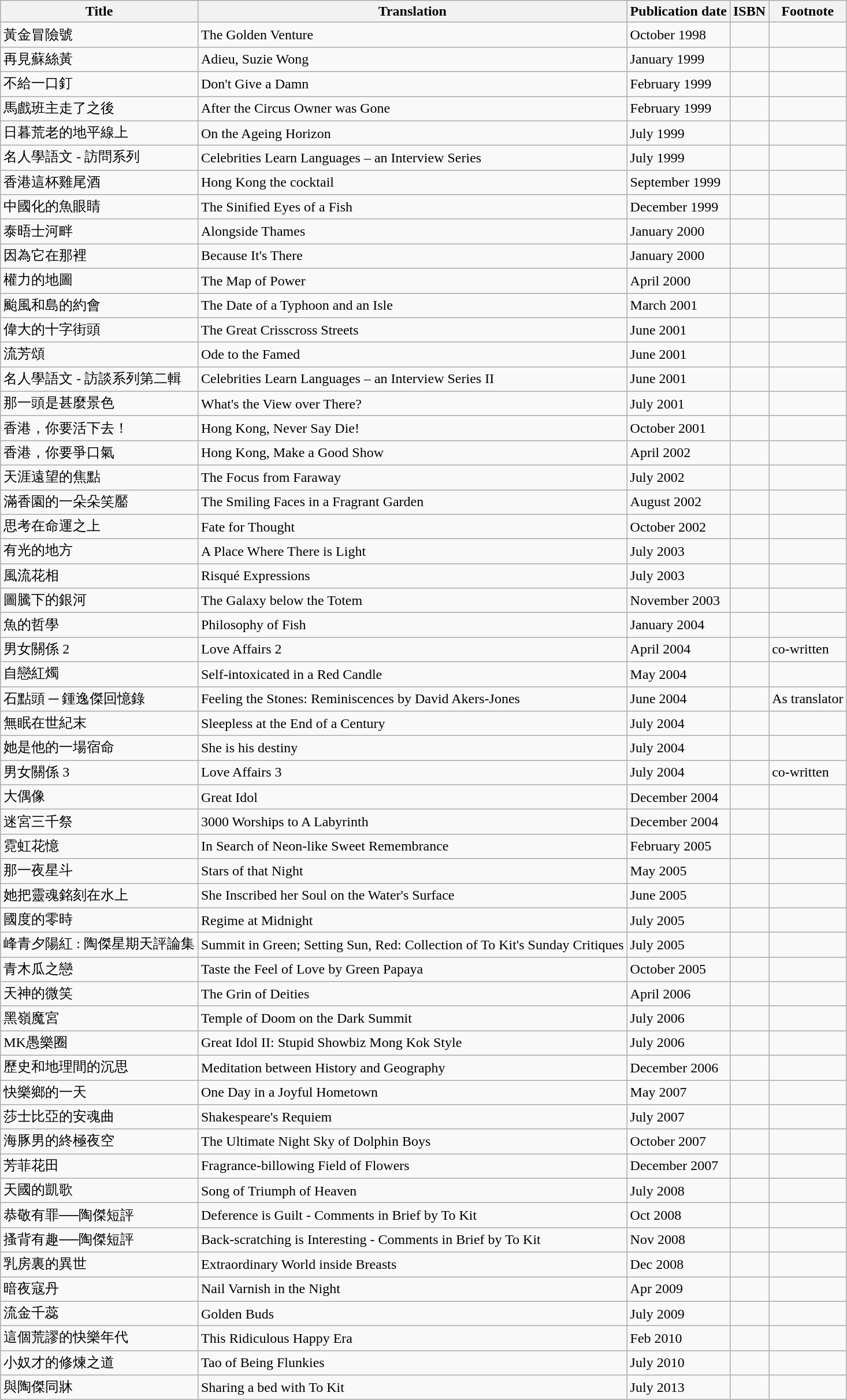<table class="wikitable">
<tr>
<th>Title</th>
<th>Translation</th>
<th>Publication date</th>
<th>ISBN</th>
<th>Footnote</th>
</tr>
<tr>
<td>黃金冒險號</td>
<td>The Golden Venture</td>
<td>October 1998</td>
<td></td>
<td></td>
</tr>
<tr>
<td>再見蘇絲黃</td>
<td>Adieu, Suzie Wong</td>
<td>January 1999</td>
<td></td>
<td></td>
</tr>
<tr>
<td>不給一口釘</td>
<td>Don't Give a Damn</td>
<td>February 1999</td>
<td></td>
<td></td>
</tr>
<tr>
<td>馬戲班主走了之後</td>
<td>After the Circus Owner was Gone</td>
<td>February 1999</td>
<td></td>
<td></td>
</tr>
<tr>
<td>日暮荒老的地平線上</td>
<td>On the Ageing Horizon</td>
<td>July 1999</td>
<td></td>
<td></td>
</tr>
<tr>
<td>名人學語文 - 訪問系列</td>
<td>Celebrities Learn Languages – an Interview Series</td>
<td>July 1999</td>
<td></td>
<td></td>
</tr>
<tr>
<td>香港這杯雞尾酒</td>
<td>Hong Kong the cocktail</td>
<td>September 1999</td>
<td></td>
<td></td>
</tr>
<tr>
<td>中國化的魚眼睛</td>
<td>The Sinified Eyes of a Fish</td>
<td>December 1999</td>
<td></td>
<td></td>
</tr>
<tr>
<td>泰晤士河畔</td>
<td>Alongside Thames</td>
<td>January 2000</td>
<td></td>
<td></td>
</tr>
<tr>
<td>因為它在那裡</td>
<td>Because It's There</td>
<td>January 2000</td>
<td></td>
<td></td>
</tr>
<tr>
<td>權力的地圖</td>
<td>The Map of Power</td>
<td>April 2000</td>
<td></td>
<td></td>
</tr>
<tr>
<td>颱風和島的約會</td>
<td>The Date of a Typhoon and an Isle</td>
<td>March 2001</td>
<td></td>
<td></td>
</tr>
<tr>
<td>偉大的十字街頭</td>
<td>The Great Crisscross Streets</td>
<td>June 2001</td>
<td></td>
<td></td>
</tr>
<tr>
<td>流芳頌</td>
<td>Ode to the Famed</td>
<td>June 2001</td>
<td></td>
<td></td>
</tr>
<tr>
<td>名人學語文 - 訪談系列第二輯</td>
<td>Celebrities Learn Languages – an Interview Series II</td>
<td>June 2001</td>
<td></td>
<td></td>
</tr>
<tr>
<td>那一頭是甚麼景色</td>
<td>What's the View over There?</td>
<td>July 2001</td>
<td></td>
<td></td>
</tr>
<tr>
<td>香港，你要活下去！</td>
<td>Hong Kong, Never Say Die!</td>
<td>October 2001</td>
<td></td>
<td></td>
</tr>
<tr>
<td>香港，你要爭口氣</td>
<td>Hong Kong, Make a Good Show</td>
<td>April 2002</td>
<td></td>
<td></td>
</tr>
<tr>
<td>天涯遠望的焦點</td>
<td>The Focus from Faraway</td>
<td>July 2002</td>
<td></td>
<td></td>
</tr>
<tr>
<td>滿香園的一朵朵笑靨</td>
<td>The Smiling Faces in a Fragrant Garden</td>
<td>August 2002</td>
<td></td>
<td></td>
</tr>
<tr>
<td>思考在命運之上</td>
<td>Fate for Thought</td>
<td>October 2002</td>
<td></td>
<td></td>
</tr>
<tr>
<td>有光的地方</td>
<td>A Place Where There is Light</td>
<td>July 2003</td>
<td></td>
<td></td>
</tr>
<tr>
<td>風流花相</td>
<td>Risqué Expressions</td>
<td>July 2003</td>
<td></td>
<td></td>
</tr>
<tr>
<td>圖騰下的銀河</td>
<td>The Galaxy below the Totem</td>
<td>November 2003</td>
<td></td>
<td></td>
</tr>
<tr>
<td>魚的哲學</td>
<td>Philosophy of Fish</td>
<td>January 2004</td>
<td></td>
<td></td>
</tr>
<tr>
<td>男女關係 2</td>
<td>Love Affairs 2</td>
<td>April 2004</td>
<td></td>
<td>co-written</td>
</tr>
<tr>
<td>自戀紅燭</td>
<td>Self-intoxicated in a Red Candle</td>
<td>May 2004</td>
<td></td>
<td></td>
</tr>
<tr>
<td>石點頭 ─ 鍾逸傑回憶錄</td>
<td>Feeling the Stones: Reminiscences by David Akers-Jones</td>
<td>June 2004</td>
<td></td>
<td>As translator</td>
</tr>
<tr>
<td>無眠在世紀末</td>
<td>Sleepless at the End of a Century</td>
<td>July 2004</td>
<td></td>
<td></td>
</tr>
<tr>
<td>她是他的一場宿命</td>
<td>She is his destiny</td>
<td>July 2004</td>
<td></td>
<td></td>
</tr>
<tr>
<td>男女關係 3</td>
<td>Love Affairs 3</td>
<td>July 2004</td>
<td></td>
<td>co-written</td>
</tr>
<tr>
<td>大偶像</td>
<td>Great Idol</td>
<td>December 2004</td>
<td></td>
<td></td>
</tr>
<tr>
<td>迷宮三千祭</td>
<td>3000 Worships to A Labyrinth</td>
<td>December 2004</td>
<td></td>
<td></td>
</tr>
<tr>
<td>霓虹花憶</td>
<td>In Search of Neon-like Sweet Remembrance</td>
<td>February 2005</td>
<td></td>
<td></td>
</tr>
<tr>
<td>那一夜星斗</td>
<td>Stars of that Night</td>
<td>May 2005</td>
<td></td>
<td></td>
</tr>
<tr>
<td>她把靈魂銘刻在水上</td>
<td>She Inscribed her Soul on the Water's Surface</td>
<td>June 2005</td>
<td></td>
<td></td>
</tr>
<tr>
<td>國度的零時</td>
<td>Regime at Midnight</td>
<td>July 2005</td>
<td></td>
<td></td>
</tr>
<tr>
<td>峰青夕陽紅 : 陶傑星期天評論集</td>
<td>Summit in Green; Setting Sun, Red: Collection of To Kit's Sunday Critiques</td>
<td>July 2005</td>
<td></td>
<td></td>
</tr>
<tr>
<td>青木瓜之戀</td>
<td>Taste the Feel of Love by Green Papaya</td>
<td>October 2005</td>
<td></td>
<td></td>
</tr>
<tr>
<td>天神的微笑</td>
<td>The Grin of Deities</td>
<td>April 2006</td>
<td></td>
<td></td>
</tr>
<tr>
<td>黑嶺魔宮</td>
<td>Temple of Doom on the Dark Summit</td>
<td>July 2006</td>
<td></td>
<td></td>
</tr>
<tr>
<td>MK愚樂圈</td>
<td>Great Idol II: Stupid Showbiz Mong Kok Style</td>
<td>July 2006</td>
<td></td>
<td></td>
</tr>
<tr>
<td>歷史和地理間的沉思</td>
<td>Meditation between History and Geography</td>
<td>December 2006</td>
<td></td>
<td></td>
</tr>
<tr>
<td>快樂鄉的一天</td>
<td>One Day in a Joyful Hometown</td>
<td>May 2007</td>
<td></td>
<td></td>
</tr>
<tr>
<td>莎士比亞的安魂曲</td>
<td>Shakespeare's Requiem</td>
<td>July 2007</td>
<td></td>
<td></td>
</tr>
<tr>
<td>海豚男的終極夜空</td>
<td>The Ultimate Night Sky of Dolphin Boys</td>
<td>October 2007</td>
<td></td>
<td></td>
</tr>
<tr>
<td>芳菲花田</td>
<td>Fragrance-billowing Field of Flowers</td>
<td>December 2007</td>
<td></td>
<td></td>
</tr>
<tr>
<td>天國的凱歌</td>
<td>Song of Triumph of Heaven</td>
<td>July 2008</td>
<td></td>
<td></td>
</tr>
<tr>
<td>恭敬有罪──陶傑短評</td>
<td>Deference is Guilt - Comments in Brief by To Kit</td>
<td>Oct 2008</td>
<td></td>
<td></td>
</tr>
<tr>
<td>搔背有趣──陶傑短評</td>
<td>Back-scratching is Interesting - Comments in Brief by To Kit</td>
<td>Nov 2008</td>
<td></td>
<td></td>
</tr>
<tr>
<td>乳房裏的異世</td>
<td>Extraordinary World inside Breasts</td>
<td>Dec 2008</td>
<td></td>
<td></td>
</tr>
<tr>
<td>暗夜寇丹</td>
<td>Nail Varnish in the Night</td>
<td>Apr 2009</td>
<td></td>
<td></td>
</tr>
<tr>
<td>流金千蕊</td>
<td>Golden Buds</td>
<td>July 2009</td>
<td></td>
<td></td>
</tr>
<tr>
<td>這個荒謬的快樂年代</td>
<td>This Ridiculous Happy Era</td>
<td>Feb 2010</td>
<td></td>
<td></td>
</tr>
<tr>
<td>小奴才的修煉之道</td>
<td>Tao of Being Flunkies</td>
<td>July 2010</td>
<td></td>
</tr>
<tr>
<td>與陶傑同牀</td>
<td>Sharing a bed with To Kit</td>
<td>July 2013</td>
<td></td>
<td></td>
</tr>
</table>
